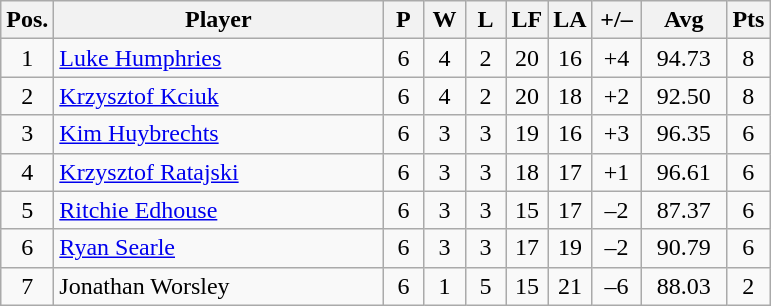<table class="wikitable" style="text-align:center; margin: 1em auto 1em auto, align:left">
<tr>
<th width=20>Pos.</th>
<th width=212>Player</th>
<th width=20>P</th>
<th width=20>W</th>
<th width=20>L</th>
<th width=20>LF</th>
<th width=20>LA</th>
<th width=25>+/–</th>
<th width=50>Avg</th>
<th width=20>Pts</th>
</tr>
<tr style=>
<td>1</td>
<td align=left> <a href='#'>Luke Humphries</a></td>
<td>6</td>
<td>4</td>
<td>2</td>
<td>20</td>
<td>16</td>
<td>+4</td>
<td>94.73</td>
<td>8</td>
</tr>
<tr style=>
<td>2</td>
<td align=left> <a href='#'>Krzysztof Kciuk</a></td>
<td>6</td>
<td>4</td>
<td>2</td>
<td>20</td>
<td>18</td>
<td>+2</td>
<td>92.50</td>
<td>8</td>
</tr>
<tr style=>
<td>3</td>
<td align=left> <a href='#'>Kim Huybrechts</a></td>
<td>6</td>
<td>3</td>
<td>3</td>
<td>19</td>
<td>16</td>
<td>+3</td>
<td>96.35</td>
<td>6</td>
</tr>
<tr style=>
<td>4</td>
<td align=left> <a href='#'>Krzysztof Ratajski</a></td>
<td>6</td>
<td>3</td>
<td>3</td>
<td>18</td>
<td>17</td>
<td>+1</td>
<td>96.61</td>
<td>6</td>
</tr>
<tr style>
<td>5</td>
<td align=left> <a href='#'>Ritchie Edhouse</a></td>
<td>6</td>
<td>3</td>
<td>3</td>
<td>15</td>
<td>17</td>
<td>–2</td>
<td>87.37</td>
<td>6</td>
</tr>
<tr style=>
<td>6</td>
<td align=left> <a href='#'>Ryan Searle</a></td>
<td>6</td>
<td>3</td>
<td>3</td>
<td>17</td>
<td>19</td>
<td>–2</td>
<td>90.79</td>
<td>6</td>
</tr>
<tr style=>
<td>7</td>
<td align=left> Jonathan Worsley</td>
<td>6</td>
<td>1</td>
<td>5</td>
<td>15</td>
<td>21</td>
<td>–6</td>
<td>88.03</td>
<td>2</td>
</tr>
</table>
